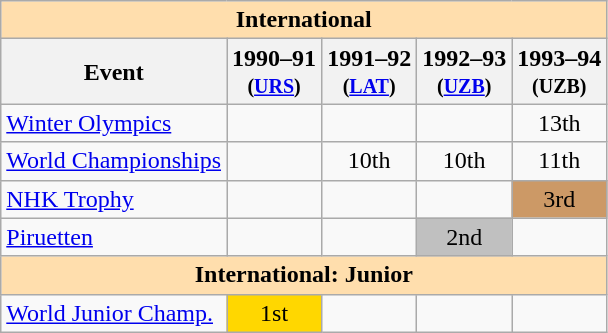<table class="wikitable" style="text-align:center">
<tr>
<th style="background-color: #ffdead; " colspan=5 align=center>International</th>
</tr>
<tr>
<th>Event</th>
<th>1990–91 <br> <small>(<a href='#'>URS</a>)</small></th>
<th>1991–92 <br> <small>(<a href='#'>LAT</a>)</small></th>
<th>1992–93 <br> <small>(<a href='#'>UZB</a>)</small></th>
<th>1993–94 <br> <small>(UZB)</small></th>
</tr>
<tr>
<td align=left><a href='#'>Winter Olympics</a></td>
<td></td>
<td></td>
<td></td>
<td>13th</td>
</tr>
<tr>
<td align=left><a href='#'>World Championships</a></td>
<td></td>
<td>10th</td>
<td>10th</td>
<td>11th</td>
</tr>
<tr>
<td align=left><a href='#'>NHK Trophy</a></td>
<td></td>
<td></td>
<td></td>
<td bgcolor=cc9966>3rd</td>
</tr>
<tr>
<td align=left><a href='#'>Piruetten</a></td>
<td></td>
<td></td>
<td bgcolor=silver>2nd</td>
<td></td>
</tr>
<tr>
<th style="background-color: #ffdead; " colspan=5 align=center>International: Junior</th>
</tr>
<tr>
<td align=left><a href='#'>World Junior Champ.</a></td>
<td bgcolor=gold>1st</td>
<td></td>
<td></td>
<td></td>
</tr>
</table>
